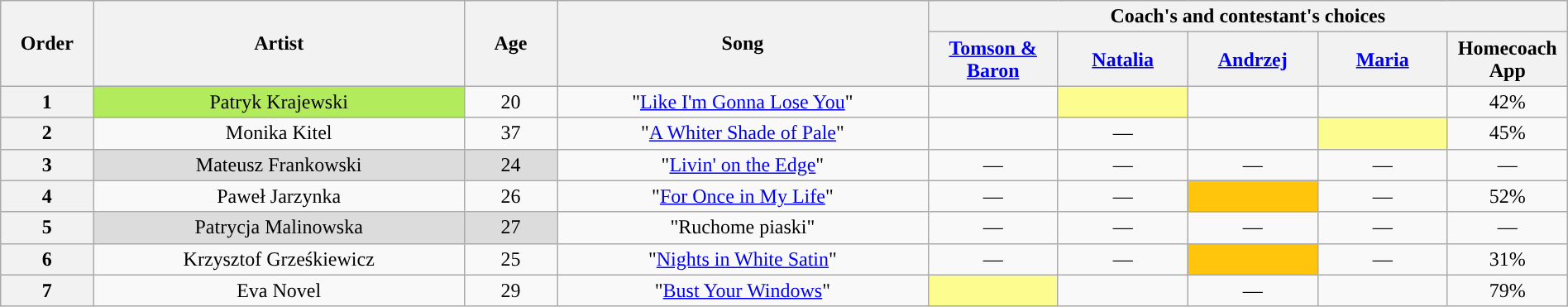<table class="wikitable" style="text-align:center; width:100%;">
<tr>
<th scope="col" rowspan="2" style="width:05%;">Order</th>
<th scope="col" rowspan="2" style="width:20%;">Artist</th>
<th scope="col" rowspan="2" style="width:05%;">Age</th>
<th scope="col" rowspan="2" style="width:20%;">Song</th>
<th scope="col" colspan="5" style="width:32%;">Coach's and contestant's choices</th>
</tr>
<tr>
<th style="width:07%;"><a href='#'>Tomson & Baron</a></th>
<th style="width:07%;"><a href='#'>Natalia</a></th>
<th style="width:07%;"><a href='#'>Andrzej</a></th>
<th style="width:07%;"><a href='#'>Maria</a></th>
<th style="width:04%;">Homecoach App</th>
</tr>
<tr>
<th>1</th>
<td style="background-color:#B2EC5D;">Patryk Krajewski</td>
<td>20</td>
<td>"<a href='#'>Like I'm Gonna Lose You</a>"</td>
<td><strong></strong></td>
<td style="background:#fdfc8f;"><strong></strong></td>
<td><strong></strong></td>
<td><strong></strong></td>
<td>42%</td>
</tr>
<tr>
<th>2</th>
<td>Monika Kitel</td>
<td>37</td>
<td>"<a href='#'>A Whiter Shade of Pale</a>"</td>
<td><strong></strong></td>
<td>—</td>
<td><strong></strong></td>
<td style="background:#fdfc8f;"><strong></strong></td>
<td>45%</td>
</tr>
<tr>
<th>3</th>
<td style="background:#DCDCDC;">Mateusz Frankowski</td>
<td style="background:#DCDCDC;">24</td>
<td>"<a href='#'>Livin' on the Edge</a>"</td>
<td>—</td>
<td>—</td>
<td>—</td>
<td>—</td>
<td>—</td>
</tr>
<tr>
<th>4</th>
<td>Paweł Jarzynka</td>
<td>26</td>
<td>"<a href='#'>For Once in My Life</a>"</td>
<td>—</td>
<td>—</td>
<td style="background:#FFC40C;"><strong></strong></td>
<td>—</td>
<td>52%</td>
</tr>
<tr>
<th>5</th>
<td style="background:#DCDCDC;">Patrycja Malinowska</td>
<td style="background:#DCDCDC;">27</td>
<td>"Ruchome piaski"</td>
<td>—</td>
<td>—</td>
<td>—</td>
<td>—</td>
<td>—</td>
</tr>
<tr>
<th>6</th>
<td>Krzysztof Grześkiewicz</td>
<td>25</td>
<td>"<a href='#'>Nights in White Satin</a>"</td>
<td>—</td>
<td>—</td>
<td style="background:#FFC40C;"><strong></strong></td>
<td>—</td>
<td>31%</td>
</tr>
<tr>
<th>7</th>
<td>Eva Novel</td>
<td>29</td>
<td>"<a href='#'>Bust Your Windows</a>"</td>
<td style="background:#fdfc8f;"><strong></strong></td>
<td><strong></strong></td>
<td>—</td>
<td><strong></strong></td>
<td>79%</td>
</tr>
</table>
